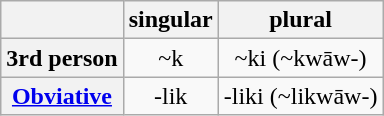<table class="wikitable" style="text-align:center;">
<tr>
<th></th>
<th>singular</th>
<th>plural</th>
</tr>
<tr>
<th>3rd person</th>
<td>~k</td>
<td>~ki (~kwāw-)</td>
</tr>
<tr>
<th><a href='#'>Obviative</a></th>
<td>-lik</td>
<td>-liki (~likwāw-)</td>
</tr>
</table>
